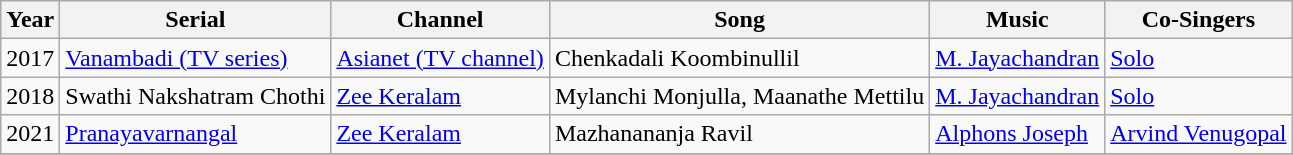<table class="wikitable">
<tr>
<th>Year</th>
<th>Serial</th>
<th>Channel</th>
<th>Song</th>
<th>Music</th>
<th>Co-Singers</th>
</tr>
<tr>
<td>2017</td>
<td><a href='#'>Vanambadi (TV series)</a></td>
<td><a href='#'>Asianet (TV channel)</a></td>
<td>Chenkadali Koombinullil</td>
<td><a href='#'>M. Jayachandran</a></td>
<td><a href='#'>Solo</a></td>
</tr>
<tr>
<td>2018</td>
<td>Swathi Nakshatram Chothi</td>
<td><a href='#'>Zee Keralam</a></td>
<td>Mylanchi Monjulla, Maanathe Mettilu</td>
<td><a href='#'>M. Jayachandran</a></td>
<td><a href='#'>Solo</a></td>
</tr>
<tr>
<td>2021</td>
<td><a href='#'>Pranayavarnangal</a></td>
<td><a href='#'>Zee Keralam</a></td>
<td>Mazhanananja Ravil</td>
<td><a href='#'>Alphons Joseph</a></td>
<td><a href='#'>Arvind Venugopal</a></td>
</tr>
<tr>
</tr>
</table>
